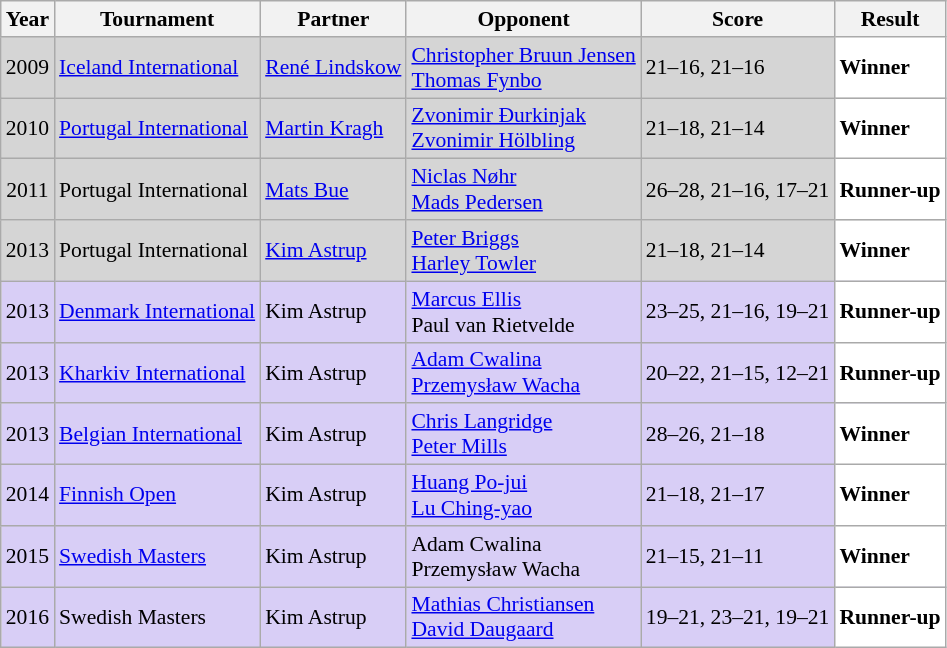<table class="sortable wikitable" style="font-size: 90%;">
<tr>
<th>Year</th>
<th>Tournament</th>
<th>Partner</th>
<th>Opponent</th>
<th>Score</th>
<th>Result</th>
</tr>
<tr style="background:#D5D5D5">
<td align="center">2009</td>
<td align="left"><a href='#'>Iceland International</a></td>
<td align="left"> <a href='#'>René Lindskow</a></td>
<td align="left"> <a href='#'>Christopher Bruun Jensen</a><br> <a href='#'>Thomas Fynbo</a></td>
<td align="left">21–16, 21–16</td>
<td style="text-align:left; background:white"> <strong>Winner</strong></td>
</tr>
<tr style="background:#D5D5D5">
<td align="center">2010</td>
<td align="left"><a href='#'>Portugal International</a></td>
<td align="left"> <a href='#'>Martin Kragh</a></td>
<td align="left"> <a href='#'>Zvonimir Đurkinjak</a><br> <a href='#'>Zvonimir Hölbling</a></td>
<td align="left">21–18, 21–14</td>
<td style="text-align:left; background:white"> <strong>Winner</strong></td>
</tr>
<tr style="background:#D5D5D5">
<td align="center">2011</td>
<td align="left">Portugal International</td>
<td align="left"> <a href='#'>Mats Bue</a></td>
<td align="left"> <a href='#'>Niclas Nøhr</a><br> <a href='#'>Mads Pedersen</a></td>
<td align="left">26–28, 21–16, 17–21</td>
<td style="text-align:left; background:white"> <strong>Runner-up</strong></td>
</tr>
<tr style="background:#D5D5D5">
<td align="center">2013</td>
<td align="left">Portugal International</td>
<td align="left"> <a href='#'>Kim Astrup</a></td>
<td align="left"> <a href='#'>Peter Briggs</a><br> <a href='#'>Harley Towler</a></td>
<td align="left">21–18, 21–14</td>
<td style="text-align:left; background:white"> <strong>Winner</strong></td>
</tr>
<tr style="background:#D8CEF6">
<td align="center">2013</td>
<td align="left"><a href='#'>Denmark International</a></td>
<td align="left"> Kim Astrup</td>
<td align="left"> <a href='#'>Marcus Ellis</a><br> Paul van Rietvelde</td>
<td align="left">23–25, 21–16, 19–21</td>
<td style="text-align:left; background:white"> <strong>Runner-up</strong></td>
</tr>
<tr style="background:#D8CEF6">
<td align="center">2013</td>
<td align="left"><a href='#'>Kharkiv International</a></td>
<td align="left"> Kim Astrup</td>
<td align="left"> <a href='#'>Adam Cwalina</a><br> <a href='#'>Przemysław Wacha</a></td>
<td align="left">20–22, 21–15, 12–21</td>
<td style="text-align:left; background:white"> <strong>Runner-up</strong></td>
</tr>
<tr style="background:#D8CEF6">
<td align="center">2013</td>
<td align="left"><a href='#'>Belgian International</a></td>
<td align="left"> Kim Astrup</td>
<td align="left"> <a href='#'>Chris Langridge</a><br> <a href='#'>Peter Mills</a></td>
<td align="left">28–26, 21–18</td>
<td style="text-align:left; background:white"> <strong>Winner</strong></td>
</tr>
<tr style="background:#D8CEF6">
<td align="center">2014</td>
<td align="left"><a href='#'>Finnish Open</a></td>
<td align="left"> Kim Astrup</td>
<td align="left"> <a href='#'>Huang Po-jui</a><br> <a href='#'>Lu Ching-yao</a></td>
<td align="left">21–18, 21–17</td>
<td style="text-align:left; background:white"> <strong>Winner</strong></td>
</tr>
<tr style="background:#D8CEF6">
<td align="center">2015</td>
<td align="left"><a href='#'>Swedish Masters</a></td>
<td align="left"> Kim Astrup</td>
<td align="left"> Adam Cwalina<br> Przemysław Wacha</td>
<td align="left">21–15, 21–11</td>
<td style="text-align:left; background:white"> <strong>Winner</strong></td>
</tr>
<tr style="background:#D8CEF6">
<td align="center">2016</td>
<td align="left">Swedish Masters</td>
<td align="left"> Kim Astrup</td>
<td align="left"> <a href='#'>Mathias Christiansen</a><br> <a href='#'>David Daugaard</a></td>
<td align="left">19–21, 23–21, 19–21</td>
<td style="text-align:left; background:white"> <strong>Runner-up</strong></td>
</tr>
</table>
